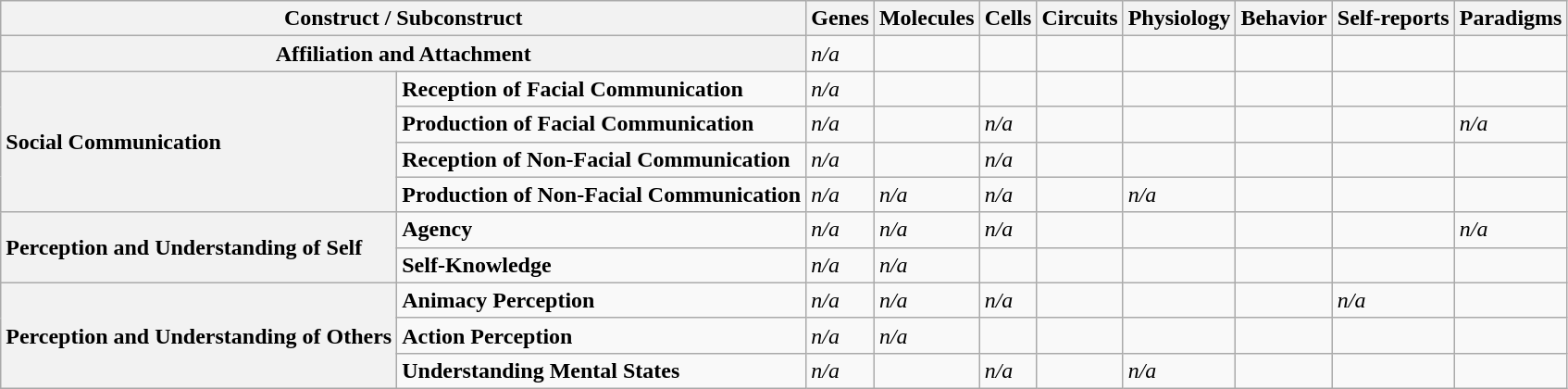<table class="wikitable">
<tr>
<th colspan="2">Construct / Subconstruct</th>
<th>Genes</th>
<th>Molecules</th>
<th>Cells</th>
<th>Circuits</th>
<th>Physiology</th>
<th>Behavior</th>
<th>Self-reports</th>
<th>Paradigms</th>
</tr>
<tr>
<th colspan="2">Affiliation and Attachment</th>
<td><em>n/a</em></td>
<td></td>
<td></td>
<td></td>
<td></td>
<td></td>
<td></td>
<td></td>
</tr>
<tr>
<th rowspan="4" style="text-align: left;">Social Communication</th>
<td><strong>Reception of Facial Communication</strong></td>
<td><em>n/a</em></td>
<td></td>
<td></td>
<td></td>
<td></td>
<td></td>
<td></td>
<td></td>
</tr>
<tr>
<td><strong>Production of Facial Communication</strong></td>
<td><em>n/a</em></td>
<td></td>
<td><em>n/a</em></td>
<td></td>
<td></td>
<td></td>
<td></td>
<td><em>n/a</em></td>
</tr>
<tr>
<td><strong>Reception of Non-Facial Communication</strong></td>
<td><em>n/a</em></td>
<td></td>
<td><em>n/a</em></td>
<td></td>
<td></td>
<td></td>
<td></td>
<td></td>
</tr>
<tr>
<td><strong>Production of Non-Facial Communication</strong></td>
<td><em>n/a</em></td>
<td><em>n/a</em></td>
<td><em>n/a</em></td>
<td></td>
<td><em>n/a</em></td>
<td></td>
<td></td>
<td></td>
</tr>
<tr>
<th rowspan="2" style="text-align: left;">Perception and Understanding of Self</th>
<td><strong>Agency</strong></td>
<td><em>n/a</em></td>
<td><em>n/a</em></td>
<td><em>n/a</em></td>
<td></td>
<td></td>
<td></td>
<td></td>
<td><em>n/a</em></td>
</tr>
<tr>
<td><strong>Self-Knowledge</strong></td>
<td><em>n/a</em></td>
<td><em>n/a</em></td>
<td></td>
<td></td>
<td></td>
<td></td>
<td></td>
<td></td>
</tr>
<tr>
<th rowspan="3" style="text-align: left;">Perception and Understanding of Others</th>
<td><strong>Animacy Perception</strong></td>
<td><em>n/a</em></td>
<td><em>n/a</em></td>
<td><em>n/a</em></td>
<td></td>
<td></td>
<td></td>
<td><em>n/a</em></td>
<td></td>
</tr>
<tr>
<td><strong>Action Perception</strong></td>
<td><em>n/a</em></td>
<td><em>n/a</em></td>
<td></td>
<td></td>
<td></td>
<td></td>
<td></td>
<td></td>
</tr>
<tr>
<td><strong>Understanding Mental States</strong></td>
<td><em>n/a</em></td>
<td></td>
<td><em>n/a</em></td>
<td></td>
<td><em>n/a</em></td>
<td></td>
<td></td>
<td></td>
</tr>
</table>
